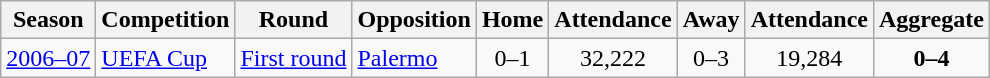<table class="wikitable">
<tr>
<th>Season</th>
<th>Competition</th>
<th>Round</th>
<th>Opposition</th>
<th>Home</th>
<th>Attendance</th>
<th>Away</th>
<th>Attendance</th>
<th>Aggregate</th>
</tr>
<tr>
<td><a href='#'>2006–07</a></td>
<td><a href='#'>UEFA Cup</a></td>
<td><a href='#'>First round</a></td>
<td> <a href='#'>Palermo</a></td>
<td style="text-align:center;">0–1</td>
<td style="text-align:center;">32,222</td>
<td style="text-align:center;">0–3</td>
<td style="text-align:center;">19,284</td>
<td style="text-align:center;"><strong>0–4</strong></td>
</tr>
</table>
